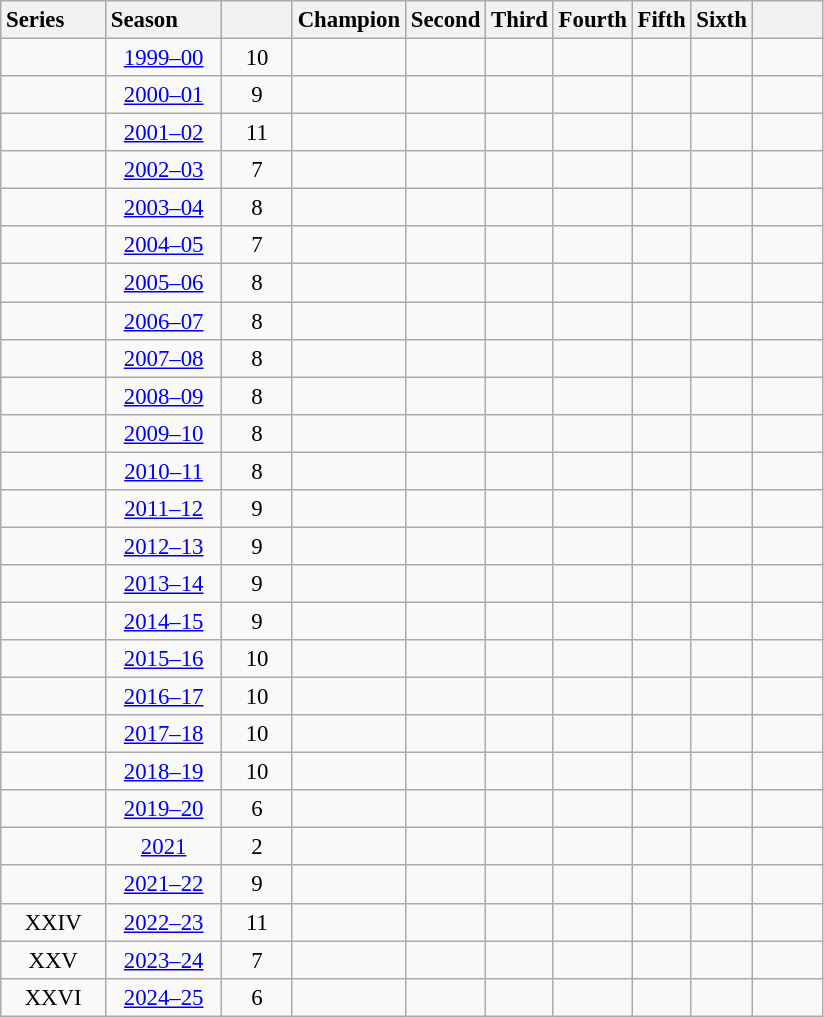<table class = "wikitable sortable" style="text-align:center; font-size:95%;">
<tr>
<th style="width:4.2em; padding-right:2px; text-align:left;">Series</th>
<th style="width:4.7em; padding-right:2px; text-align:left;">Season</th>
<th style="width:2.7em; padding-right:2px; text-align:left;"></th>
<th>Champion</th>
<th>Second</th>
<th>Third</th>
<th>Fourth</th>
<th>Fifth</th>
<th>Sixth</th>
<th style="width:2.7em; padding-right:2px; text-align:left;"></th>
</tr>
<tr>
<td></td>
<td><a href='#'>1999–00</a></td>
<td>10</td>
<td style="padding:8px 5px 0;"></td>
<td></td>
<td></td>
<td></td>
<td></td>
<td></td>
<td></td>
</tr>
<tr>
<td></td>
<td><a href='#'>2000–01</a></td>
<td>9</td>
<td style="padding:8px 5px 0;"></td>
<td></td>
<td></td>
<td></td>
<td></td>
<td></td>
<td></td>
</tr>
<tr>
<td></td>
<td><a href='#'>2001–02</a></td>
<td>11</td>
<td style="padding: 8px 5px 0;"></td>
<td></td>
<td></td>
<td></td>
<td></td>
<td></td>
<td></td>
</tr>
<tr>
<td></td>
<td><a href='#'>2002–03</a></td>
<td>7</td>
<td style="padding: 8px 5px 0;"></td>
<td></td>
<td></td>
<td></td>
<td></td>
<td></td>
<td></td>
</tr>
<tr>
<td></td>
<td><a href='#'>2003–04</a></td>
<td>8</td>
<td style="padding: 8px 5px 0;"></td>
<td></td>
<td></td>
<td></td>
<td></td>
<td></td>
<td></td>
</tr>
<tr>
<td></td>
<td><a href='#'>2004–05</a></td>
<td>7</td>
<td style="padding: 8px 5px 0;"></td>
<td></td>
<td></td>
<td></td>
<td></td>
<td></td>
<td></td>
</tr>
<tr>
<td></td>
<td><a href='#'>2005–06</a></td>
<td>8</td>
<td style="padding: 8px 5px 0;"></td>
<td></td>
<td></td>
<td></td>
<td></td>
<td></td>
<td></td>
</tr>
<tr>
<td></td>
<td><a href='#'>2006–07</a></td>
<td>8</td>
<td style="padding: 8px 5px 0;"></td>
<td></td>
<td></td>
<td></td>
<td></td>
<td></td>
<td></td>
</tr>
<tr>
<td></td>
<td><a href='#'>2007–08</a></td>
<td>8</td>
<td style="padding: 8px 5px 0;"></td>
<td></td>
<td></td>
<td></td>
<td></td>
<td></td>
<td></td>
</tr>
<tr>
<td></td>
<td><a href='#'>2008–09</a></td>
<td>8</td>
<td style="padding:6px 5px 0;"></td>
<td></td>
<td></td>
<td></td>
<td></td>
<td></td>
<td></td>
</tr>
<tr>
<td></td>
<td><a href='#'>2009–10</a></td>
<td>8</td>
<td style="padding: 8px 5px 0;"></td>
<td></td>
<td></td>
<td></td>
<td></td>
<td></td>
<td></td>
</tr>
<tr>
<td></td>
<td><a href='#'>2010–11</a></td>
<td>8</td>
<td style="padding: 8px 5px 0;"></td>
<td></td>
<td></td>
<td></td>
<td></td>
<td></td>
<td></td>
</tr>
<tr>
<td></td>
<td><a href='#'>2011–12</a></td>
<td>9</td>
<td style="padding: 8px 5px 0;"></td>
<td></td>
<td></td>
<td></td>
<td></td>
<td></td>
<td></td>
</tr>
<tr>
<td></td>
<td><a href='#'>2012–13</a></td>
<td>9</td>
<td style="padding: 8px 5px 0;"></td>
<td></td>
<td></td>
<td></td>
<td></td>
<td></td>
<td></td>
</tr>
<tr>
<td></td>
<td><a href='#'>2013–14</a></td>
<td>9</td>
<td style="padding: 8px 5px 0;"></td>
<td></td>
<td></td>
<td></td>
<td></td>
<td></td>
<td></td>
</tr>
<tr>
<td></td>
<td><a href='#'>2014–15</a></td>
<td>9</td>
<td style="padding: 8px 5px 0;"></td>
<td></td>
<td></td>
<td></td>
<td></td>
<td></td>
<td></td>
</tr>
<tr>
<td></td>
<td><a href='#'>2015–16</a></td>
<td>10</td>
<td style="padding: 8px 5px 0;"></td>
<td></td>
<td></td>
<td></td>
<td></td>
<td></td>
<td></td>
</tr>
<tr>
<td></td>
<td><a href='#'>2016–17</a></td>
<td>10</td>
<td style="padding:6px 5px 0;"></td>
<td></td>
<td></td>
<td></td>
<td></td>
<td></td>
<td></td>
</tr>
<tr>
<td></td>
<td><a href='#'>2017–18</a></td>
<td>10</td>
<td style="padding:6px 5px 0;"></td>
<td></td>
<td></td>
<td></td>
<td></td>
<td></td>
<td></td>
</tr>
<tr>
<td></td>
<td><a href='#'>2018–19</a></td>
<td>10</td>
<td style="padding: 8px 5px 0;"></td>
<td></td>
<td></td>
<td></td>
<td></td>
<td></td>
<td></td>
</tr>
<tr>
<td></td>
<td><a href='#'>2019–20</a></td>
<td>6</td>
<td style="padding: 8px 5px 0;"></td>
<td></td>
<td></td>
<td></td>
<td></td>
<td></td>
<td></td>
</tr>
<tr>
<td></td>
<td><a href='#'>2021</a></td>
<td>2</td>
<td style="padding: 8px 5px 0;"></td>
<td></td>
<td></td>
<td></td>
<td></td>
<td></td>
<td></td>
</tr>
<tr>
<td></td>
<td><a href='#'>2021–22</a></td>
<td>9</td>
<td style="padding: 8px 5px 0;"></td>
<td></td>
<td></td>
<td></td>
<td></td>
<td></td>
<td></td>
</tr>
<tr>
<td>XXIV</td>
<td><a href='#'>2022–23</a></td>
<td>11</td>
<td></td>
<td></td>
<td></td>
<td></td>
<td></td>
<td></td>
<td></td>
</tr>
<tr>
<td>XXV</td>
<td><a href='#'>2023–24</a></td>
<td>7</td>
<td style="padding: 8px 5px 0;"></td>
<td></td>
<td></td>
<td></td>
<td></td>
<td></td>
<td></td>
</tr>
<tr>
<td>XXVI</td>
<td><a href='#'>2024–25</a></td>
<td>6</td>
<td></td>
<td></td>
<td></td>
<td></td>
<td></td>
<td></td>
<td></td>
</tr>
</table>
